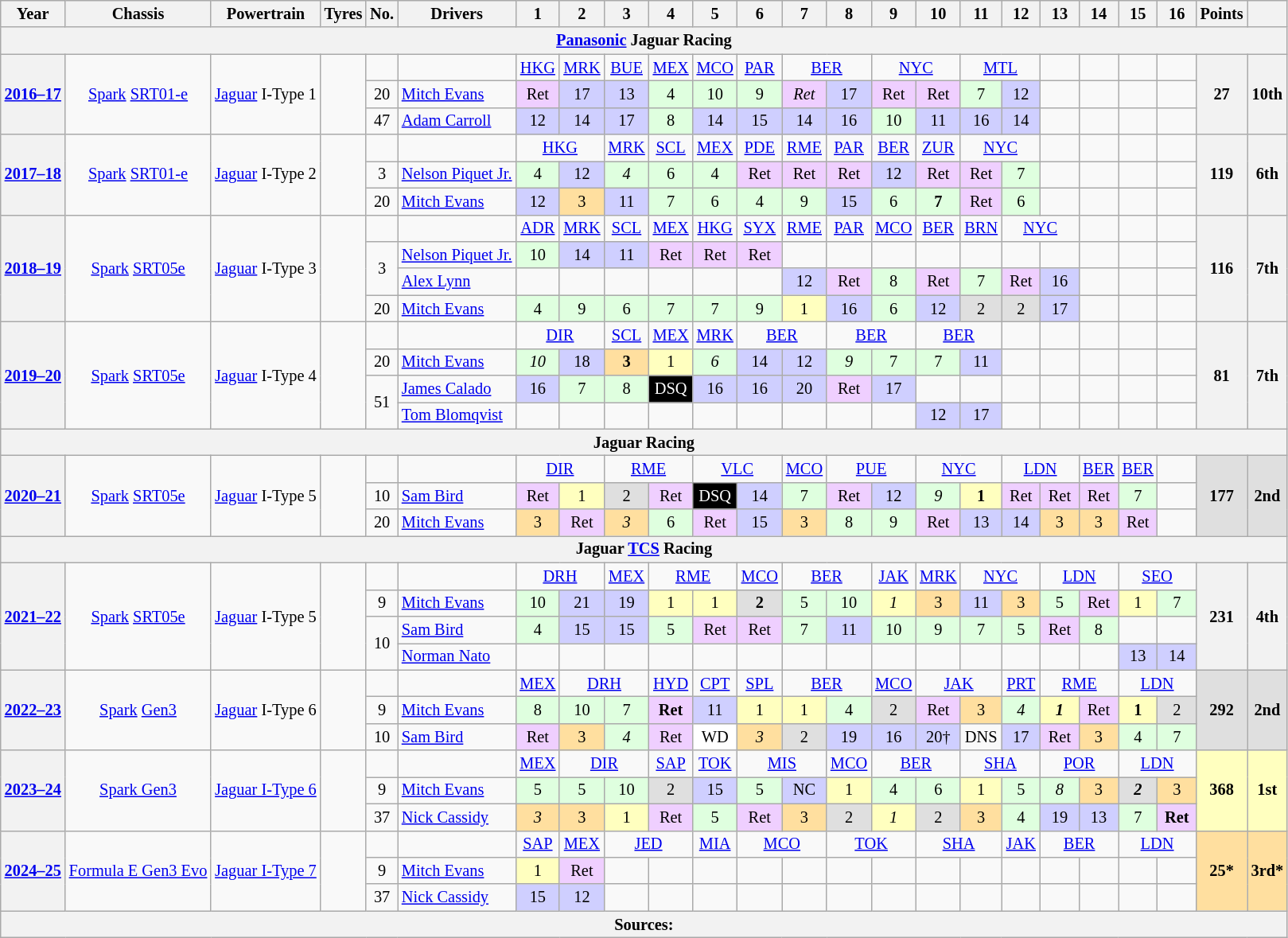<table class="wikitable" style="text-align:center; font-size:85%">
<tr>
<th>Year</th>
<th>Chassis</th>
<th>Powertrain</th>
<th>Tyres</th>
<th>No.</th>
<th>Drivers</th>
<th style="width:26px;">1</th>
<th style="width:26px;">2</th>
<th style="width:26px;">3</th>
<th style="width:26px;">4</th>
<th style="width:26px;">5</th>
<th style="width:26px;">6</th>
<th style="width:26px;">7</th>
<th style="width:26px;">8</th>
<th style="width:26px;">9</th>
<th style="width:26px;">10</th>
<th style="width:26px;">11</th>
<th style="width:26px;">12</th>
<th style="width:26px;">13</th>
<th style="width:26px;">14</th>
<th style="width:26px;">15</th>
<th style="width:26px;">16</th>
<th>Points</th>
<th></th>
</tr>
<tr>
<th colspan="24"><a href='#'>Panasonic</a> Jaguar Racing</th>
</tr>
<tr>
<th rowspan=3><a href='#'>2016–17</a></th>
<td rowspan=3><a href='#'>Spark</a> <a href='#'>SRT01-e</a></td>
<td rowspan=3><a href='#'>Jaguar</a> I-Type 1</td>
<td rowspan=3></td>
<td></td>
<td></td>
<td><a href='#'>HKG</a></td>
<td><a href='#'>MRK</a></td>
<td><a href='#'>BUE</a></td>
<td><a href='#'>MEX</a></td>
<td><a href='#'>MCO</a></td>
<td><a href='#'>PAR</a></td>
<td colspan=2><a href='#'>BER</a></td>
<td colspan=2><a href='#'>NYC</a></td>
<td colspan=2><a href='#'>MTL</a></td>
<td></td>
<td></td>
<td></td>
<td></td>
<th rowspan=3>27</th>
<th rowspan=3>10th</th>
</tr>
<tr>
<td>20</td>
<td style="text-align:left"> <a href='#'>Mitch Evans</a></td>
<td style="background:#efcfff">Ret</td>
<td style="background:#cfcfff">17</td>
<td style="background:#cfcfff">13</td>
<td style="background:#DFFFDF">4</td>
<td style="background:#DFFFDF">10</td>
<td style="background:#DFFFDF">9</td>
<td style="background:#efcfff"><em>Ret</em></td>
<td style="background:#cfcfff">17</td>
<td style="background:#efcfff">Ret</td>
<td style="background:#efcfff">Ret</td>
<td style="background:#DFFFDF">7</td>
<td style="background:#cfcfff">12</td>
<td></td>
<td></td>
<td></td>
<td></td>
</tr>
<tr>
<td>47</td>
<td style="text-align:left"> <a href='#'>Adam Carroll</a></td>
<td style="background:#cfcfff">12</td>
<td style="background:#cfcfff">14</td>
<td style="background:#cfcfff">17</td>
<td style="background:#DFFFDF">8</td>
<td style="background:#cfcfff">14</td>
<td style="background:#cfcfff">15</td>
<td style="background:#cfcfff">14</td>
<td style="background:#cfcfff">16</td>
<td style="background:#DFFFDF">10</td>
<td style="background:#cfcfff">11</td>
<td style="background:#cfcfff">16</td>
<td style="background:#cfcfff">14</td>
<td></td>
<td></td>
<td></td>
<td></td>
</tr>
<tr>
<th rowspan=3><a href='#'>2017–18</a></th>
<td rowspan=3><a href='#'>Spark</a> <a href='#'>SRT01-e</a></td>
<td rowspan=3><a href='#'>Jaguar</a> I-Type 2</td>
<td rowspan=3></td>
<td></td>
<td></td>
<td colspan=2><a href='#'>HKG</a></td>
<td><a href='#'>MRK</a></td>
<td><a href='#'>SCL</a></td>
<td><a href='#'>MEX</a></td>
<td><a href='#'>PDE</a></td>
<td><a href='#'>RME</a></td>
<td><a href='#'>PAR</a></td>
<td><a href='#'>BER</a></td>
<td><a href='#'>ZUR</a></td>
<td colspan=2><a href='#'>NYC</a></td>
<td></td>
<td></td>
<td></td>
<td></td>
<th rowspan=3>119</th>
<th rowspan=3>6th</th>
</tr>
<tr>
<td>3</td>
<td style="text-align:left"> <a href='#'>Nelson Piquet Jr.</a></td>
<td style="background:#DFFFDF">4</td>
<td style="background:#cfcfff">12</td>
<td style="background:#DFFFDF"><em>4</em></td>
<td style="background:#DFFFDF">6</td>
<td style="background:#DFFFDF">4</td>
<td style="background:#efcfff">Ret</td>
<td style="background:#efcfff">Ret</td>
<td style="background:#efcfff">Ret</td>
<td style="background:#cfcfff">12</td>
<td style="background:#efcfff">Ret</td>
<td style="background:#efcfff">Ret</td>
<td style="background:#DFFFDF">7</td>
<td></td>
<td></td>
<td></td>
<td></td>
</tr>
<tr>
<td>20</td>
<td style="text-align:left"> <a href='#'>Mitch Evans</a></td>
<td style="background:#cfcfff">12</td>
<td style="background:#ffdf9f">3</td>
<td style="background:#cfcfff">11</td>
<td style="background:#DFFFDF">7</td>
<td style="background:#DFFFDF">6</td>
<td style="background:#DFFFDF">4</td>
<td style="background:#DFFFDF">9</td>
<td style="background:#cfcfff">15</td>
<td style="background:#DFFFDF">6</td>
<td style="background:#DFFFDF"><strong>7</strong></td>
<td style="background:#efcfff">Ret</td>
<td style="background:#DFFFDF">6</td>
<td></td>
<td></td>
<td></td>
<td></td>
</tr>
<tr>
<th rowspan=4><a href='#'>2018–19</a></th>
<td rowspan=4><a href='#'>Spark</a> <a href='#'>SRT05e</a></td>
<td rowspan=4><a href='#'>Jaguar</a> I-Type 3</td>
<td rowspan=4></td>
<td></td>
<td></td>
<td><a href='#'>ADR</a></td>
<td><a href='#'>MRK</a></td>
<td><a href='#'>SCL</a></td>
<td><a href='#'>MEX</a></td>
<td><a href='#'>HKG</a></td>
<td><a href='#'>SYX</a></td>
<td><a href='#'>RME</a></td>
<td><a href='#'>PAR</a></td>
<td><a href='#'>MCO</a></td>
<td><a href='#'>BER</a></td>
<td><a href='#'>BRN</a></td>
<td colspan=2><a href='#'>NYC</a></td>
<td></td>
<td></td>
<td></td>
<th rowspan=4>116</th>
<th rowspan=4>7th</th>
</tr>
<tr>
<td rowspan=2>3</td>
<td style="text-align:left"> <a href='#'>Nelson Piquet Jr.</a></td>
<td style="background:#DFFFDF">10</td>
<td style="background:#cfcfff">14</td>
<td style="background:#cfcfff">11</td>
<td style="background:#efcfff">Ret</td>
<td style="background:#efcfff">Ret</td>
<td style="background:#efcfff">Ret</td>
<td></td>
<td></td>
<td></td>
<td></td>
<td></td>
<td></td>
<td></td>
<td></td>
<td></td>
<td></td>
</tr>
<tr>
<td style="text-align:left"> <a href='#'>Alex Lynn</a></td>
<td></td>
<td></td>
<td></td>
<td></td>
<td></td>
<td></td>
<td style="background:#cfcfff">12</td>
<td style="background:#efcfff">Ret</td>
<td style="background:#DFFFDF">8</td>
<td style="background:#efcfff">Ret</td>
<td style="background:#DFFFDF">7</td>
<td style="background:#efcfff">Ret</td>
<td style="background:#cfcfff">16</td>
<td></td>
<td></td>
<td></td>
</tr>
<tr>
<td>20</td>
<td style="text-align:left"> <a href='#'>Mitch Evans</a></td>
<td style="background:#DFFFDF">4</td>
<td style="background:#DFFFDF">9</td>
<td style="background:#DFFFDF">6</td>
<td style="background:#DFFFDF">7</td>
<td style="background:#DFFFDF">7</td>
<td style="background:#DFFFDF">9</td>
<td style="background:#FFFFBF">1</td>
<td style="background:#cfcfff">16</td>
<td style="background:#DFFFDF">6</td>
<td style="background:#cfcfff">12</td>
<td style="background:#dfdfdf;">2</td>
<td style="background:#dfdfdf;">2</td>
<td style="background:#cfcfff">17</td>
<td></td>
<td></td>
<td></td>
</tr>
<tr>
<th rowspan=4><a href='#'>2019–20</a></th>
<td rowspan=4><a href='#'>Spark</a> <a href='#'>SRT05e</a></td>
<td rowspan=4><a href='#'>Jaguar</a> I-Type 4</td>
<td rowspan=4></td>
<td></td>
<td></td>
<td colspan=2><a href='#'>DIR</a></td>
<td><a href='#'>SCL</a></td>
<td><a href='#'>MEX</a></td>
<td><a href='#'>MRK</a></td>
<td colspan=2><a href='#'>BER</a></td>
<td colspan=2><a href='#'>BER</a></td>
<td colspan=2><a href='#'>BER</a></td>
<td></td>
<td></td>
<td></td>
<td></td>
<td></td>
<th rowspan=4>81</th>
<th rowspan=4>7th</th>
</tr>
<tr>
<td>20</td>
<td align="left"> <a href='#'>Mitch Evans</a></td>
<td style="background:#DFFFDF"><em>10</em></td>
<td style="background:#cfcfff">18</td>
<td style="background:#ffdf9f"><strong>3</strong></td>
<td style="background:#FFFFBF">1</td>
<td style="background:#DFFFDF"><em>6</em></td>
<td style="background:#cfcfff">14</td>
<td style="background:#cfcfff">12</td>
<td style="background:#DFFFDF"><em>9</em></td>
<td style="background:#DFFFDF">7</td>
<td style="background:#DFFFDF">7</td>
<td style="background:#CFCFFF">11</td>
<td></td>
<td></td>
<td></td>
<td></td>
<td></td>
</tr>
<tr>
<td rowspan=2>51</td>
<td align="left"> <a href='#'>James Calado</a></td>
<td style="background:#cfcfff">16</td>
<td style="background:#DFFFDF">7</td>
<td style="background:#DFFFDF">8</td>
<td style="background:#000000; color:white;">DSQ</td>
<td style="background:#cfcfff">16</td>
<td style="background:#cfcfff">16</td>
<td style="background:#cfcfff">20</td>
<td style="background:#efcfff">Ret</td>
<td style="background:#cfcfff">17</td>
<td></td>
<td></td>
<td></td>
<td></td>
<td></td>
<td></td>
</tr>
<tr>
<td align="left"> <a href='#'>Tom Blomqvist</a></td>
<td></td>
<td></td>
<td></td>
<td></td>
<td></td>
<td></td>
<td></td>
<td></td>
<td></td>
<td style="background:#CFCFFF">12</td>
<td style="background:#CFCFFF">17</td>
<td></td>
<td></td>
<td></td>
<td></td>
<td></td>
</tr>
<tr>
<th colspan="24">Jaguar Racing</th>
</tr>
<tr>
<th rowspan=3><a href='#'>2020–21</a></th>
<td rowspan=3><a href='#'>Spark</a> <a href='#'>SRT05e</a></td>
<td rowspan=3><a href='#'>Jaguar</a> I-Type 5</td>
<td rowspan=3></td>
<td></td>
<td></td>
<td colspan=2><a href='#'>DIR</a></td>
<td colspan=2><a href='#'>RME</a></td>
<td colspan=2><a href='#'>VLC</a></td>
<td><a href='#'>MCO</a></td>
<td colspan=2><a href='#'>PUE</a></td>
<td colspan=2><a href='#'>NYC</a></td>
<td colspan=2><a href='#'>LDN</a></td>
<td><a href='#'>BER</a></td>
<td><a href='#'>BER</a></td>
<td></td>
<th rowspan=3 style="background:#dfdfdf">177</th>
<th rowspan=3 style="background:#dfdfdf">2nd</th>
</tr>
<tr>
<td>10</td>
<td align="left"> <a href='#'>Sam Bird</a></td>
<td style="background:#efcfff">Ret</td>
<td style="background:#FFFFBF">1</td>
<td style="background:#dfdfdf">2</td>
<td style="background:#efcfff">Ret</td>
<td style="background:#000000; color:white;">DSQ</td>
<td style="background:#CFCFFF">14</td>
<td style="background:#DFFFDF">7</td>
<td style="background:#efcfff">Ret</td>
<td style="background:#CFCFFF">12</td>
<td style="background:#DFFFDF"><em>9</em></td>
<td style="background:#FFFFBF"><strong>1</strong></td>
<td style="background:#efcfff">Ret</td>
<td style="background:#efcfff">Ret</td>
<td style="background:#efcfff">Ret</td>
<td style="background:#DFFFDF">7</td>
<td></td>
</tr>
<tr>
<td>20</td>
<td align="left"> <a href='#'>Mitch Evans</a></td>
<td style="background:#ffdf9f">3</td>
<td style="background:#efcfff">Ret</td>
<td style="background:#ffdf9f"><em>3</em></td>
<td style="background:#DFFFDF">6</td>
<td style="background:#efcfff">Ret</td>
<td style="background:#CFCFFF">15</td>
<td style="background:#ffdf9f">3</td>
<td style="background:#DFFFDF">8</td>
<td style="background:#DFFFDF">9</td>
<td style="background:#efcfff">Ret</td>
<td style="background:#CFCFFF">13</td>
<td style="background:#CFCFFF">14</td>
<td style="background:#ffdf9f">3</td>
<td style="background:#ffdf9f">3</td>
<td style="background:#efcfff">Ret</td>
<td></td>
</tr>
<tr>
<th colspan="24">Jaguar <a href='#'>TCS</a> Racing</th>
</tr>
<tr>
<th rowspan=4><a href='#'>2021–22</a></th>
<td rowspan=4><a href='#'>Spark</a> <a href='#'>SRT05e</a></td>
<td rowspan=4><a href='#'>Jaguar</a> I-Type 5</td>
<td rowspan=4></td>
<td></td>
<td></td>
<td colspan=2><a href='#'>DRH</a></td>
<td><a href='#'>MEX</a></td>
<td colspan=2><a href='#'>RME</a></td>
<td><a href='#'>MCO</a></td>
<td colspan=2><a href='#'>BER</a></td>
<td><a href='#'>JAK</a></td>
<td><a href='#'>MRK</a></td>
<td colspan=2><a href='#'>NYC</a></td>
<td colspan=2><a href='#'>LDN</a></td>
<td colspan=2><a href='#'>SEO</a></td>
<th rowspan=4>231</th>
<th rowspan=4>4th</th>
</tr>
<tr>
<td>9</td>
<td align="left"> <a href='#'>Mitch Evans</a></td>
<td style="background:#DFFFDF">10</td>
<td style="background:#CFCFFF">21</td>
<td style="background:#CFCFFF">19</td>
<td style="background:#FFFFBF">1</td>
<td style="background:#FFFFBF">1</td>
<td style="background:#dfdfdf"><strong>2</strong></td>
<td style="background:#DFFFDF">5</td>
<td style="background:#DFFFDF">10</td>
<td style="background:#FFFFBF"><em>1</em></td>
<td style="background:#ffdf9f">3</td>
<td style="background:#CFCFFF">11</td>
<td style="background:#ffdf9f">3</td>
<td style="background:#DFFFDF">5</td>
<td style="background:#efcfff">Ret</td>
<td style="background:#FFFFBF">1</td>
<td style="background:#DFFFDF">7</td>
</tr>
<tr>
<td rowspan=2>10</td>
<td align="left"> <a href='#'>Sam Bird</a></td>
<td style="background:#DFFFDF">4</td>
<td style="background:#CFCFFF">15</td>
<td style="background:#CFCFFF">15</td>
<td style="background:#DFFFDF">5</td>
<td style="background:#efcfff">Ret</td>
<td style="background:#efcfff">Ret</td>
<td style="background:#DFFFDF">7</td>
<td style="background:#CFCFFF">11</td>
<td style="background:#DFFFDF">10</td>
<td style="background:#DFFFDF">9</td>
<td style="background:#DFFFDF">7</td>
<td style="background:#DFFFDF">5</td>
<td style="background:#efcfff">Ret</td>
<td style="background:#DFFFDF">8</td>
<td></td>
<td></td>
</tr>
<tr>
<td align="left"> <a href='#'>Norman Nato</a></td>
<td></td>
<td></td>
<td></td>
<td></td>
<td></td>
<td></td>
<td></td>
<td></td>
<td></td>
<td></td>
<td></td>
<td></td>
<td></td>
<td></td>
<td style="background:#CFCFFF">13</td>
<td style="background:#CFCFFF">14</td>
</tr>
<tr>
<th rowspan=3><a href='#'>2022–23</a></th>
<td rowspan=3><a href='#'>Spark</a> <a href='#'>Gen3</a></td>
<td rowspan=3><a href='#'>Jaguar</a> I-Type 6</td>
<td rowspan=3></td>
<td></td>
<td></td>
<td><a href='#'>MEX</a></td>
<td colspan=2><a href='#'>DRH</a></td>
<td><a href='#'>HYD</a></td>
<td><a href='#'>CPT</a></td>
<td><a href='#'>SPL</a></td>
<td colspan=2><a href='#'>BER</a></td>
<td><a href='#'>MCO</a></td>
<td colspan=2><a href='#'>JAK</a></td>
<td><a href='#'>PRT</a></td>
<td colspan=2><a href='#'>RME</a></td>
<td colspan=2><a href='#'>LDN</a></td>
<th rowspan=3 style="background:#dfdfdf;">292</th>
<th rowspan=3 style="background:#dfdfdf">2nd</th>
</tr>
<tr>
<td>9</td>
<td align="left"> <a href='#'>Mitch Evans</a></td>
<td style="background:#DFFFDF">8</td>
<td style="background:#DFFFDF">10</td>
<td style="background:#DFFFDF">7</td>
<td style="background:#efcfff"><strong>Ret</strong></td>
<td style="background:#cfcfff">11</td>
<td style="background:#FFFFBF">1</td>
<td style="background:#ffffbf;">1</td>
<td style="background:#dfffdf;">4</td>
<td style="background:#dfdfdf;">2</td>
<td style="background:#efcfff;">Ret</td>
<td style="background:#ffdf9f;">3</td>
<td style="background:#dfffdf;"><em>4</em></td>
<td style="background:#ffffbf;"><strong><em>1</em></strong></td>
<td style="background:#efcfff;">Ret</td>
<td style="background:#ffffbf;"><strong>1</strong></td>
<td style="background:#dfdfdf;">2</td>
</tr>
<tr>
<td>10</td>
<td align="left"> <a href='#'>Sam Bird</a></td>
<td style="background:#efcfff">Ret</td>
<td style="background:#ffdf9f">3</td>
<td style="background:#DFFFDF"><em>4</em></td>
<td style="background:#efcfff">Ret</td>
<td style="background:#FFFFFF">WD</td>
<td style="background:#ffdf9f"><em>3</em></td>
<td style="background:#dfdfdf;">2</td>
<td style="background:#cfcfff;">19</td>
<td style="background:#cfcfff;">16</td>
<td style="background:#cfcfff;">20†</td>
<td style="background:#;">DNS</td>
<td style="background:#cfcfff;">17</td>
<td style="background:#efcfff;">Ret</td>
<td style="background:#ffdf9f;">3</td>
<td style="background:#dfffdf;">4</td>
<td style="background:#dfffdf;">7</td>
</tr>
<tr>
<th rowspan="3"><a href='#'>2023–24</a></th>
<td rowspan="3"><a href='#'>Spark Gen3</a></td>
<td rowspan="3"><a href='#'>Jaguar I-Type 6</a></td>
<td rowspan="3"></td>
<td></td>
<td></td>
<td><a href='#'>MEX</a></td>
<td colspan="2"><a href='#'>DIR</a></td>
<td><a href='#'>SAP</a></td>
<td><a href='#'>TOK</a></td>
<td colspan="2"><a href='#'>MIS</a></td>
<td><a href='#'>MCO</a></td>
<td colspan="2"><a href='#'>BER</a></td>
<td colspan="2"><a href='#'>SHA</a></td>
<td colspan="2"><a href='#'>POR</a></td>
<td colspan="2"><a href='#'>LDN</a></td>
<th rowspan="3"style="background:#ffffbf;">368</th>
<th rowspan="3"style="background:#ffffbf;">1st</th>
</tr>
<tr>
<td>9</td>
<td align="left"> <a href='#'>Mitch Evans</a></td>
<td style="background:#dfffdf;">5</td>
<td style="background:#dfffdf;">5</td>
<td style="background:#dfffdf;">10</td>
<td style="background:#dfdfdf;">2</td>
<td style="background:#cfcfff;">15</td>
<td style="background:#dfffdf;">5</td>
<td style="background:#cfcfff;">NC</td>
<td style="background:#ffffbf;">1</td>
<td style="background:#dfffdf;">4</td>
<td style="background:#dfffdf;">6</td>
<td style="background:#ffffbf;">1</td>
<td style="background:#dfffdf;">5</td>
<td style="background:#dfffdf;"><em>8</em></td>
<td style="background:#ffdf9f;">3</td>
<td style="background:#dfdfdf;"><strong><em>2</em></strong></td>
<td style="background:#ffdf9f;">3</td>
</tr>
<tr>
<td>37</td>
<td align="left"> <a href='#'>Nick Cassidy</a></td>
<td style="background:#ffdf9f;"><em>3</em></td>
<td style="background:#ffdf9f;">3</td>
<td style="background:#ffffbf;">1</td>
<td style="background:#efcfff;">Ret</td>
<td style="background:#dfffdf;">5</td>
<td style="background:#efcfff;">Ret</td>
<td style="background:#ffdf9f;">3</td>
<td style="background:#dfdfdf;">2</td>
<td style="background:#ffffbf;"><em>1</em></td>
<td style="background:#dfdfdf;">2</td>
<td style="background:#ffdf9f;">3</td>
<td style="background:#dfffdf;">4</td>
<td style="background:#cfcfff;">19</td>
<td style="background:#cfcfff;">13</td>
<td style="background:#dfffdf;">7</td>
<td style="background:#efcfff;"><strong>Ret</strong></td>
</tr>
<tr>
<th rowspan="3"><a href='#'>2024–25</a></th>
<td rowspan="3"><a href='#'>Formula E Gen3 Evo</a></td>
<td rowspan="3"><a href='#'>Jaguar I-Type 7</a></td>
<td rowspan="3"></td>
<td></td>
<td></td>
<td><a href='#'>SAP</a></td>
<td><a href='#'>MEX</a></td>
<td colspan="2"><a href='#'>JED</a></td>
<td><a href='#'>MIA</a></td>
<td colspan="2"><a href='#'>MCO</a></td>
<td colspan="2"><a href='#'>TOK</a></td>
<td colspan="2"><a href='#'>SHA</a></td>
<td><a href='#'>JAK</a></td>
<td colspan="2"><a href='#'>BER</a></td>
<td colspan="2"><a href='#'>LDN</a></td>
<th rowspan="3" style="background:#ffdf9f;">25*</th>
<th rowspan="3" style="background:#ffdf9f;">3rd*</th>
</tr>
<tr>
<td>9</td>
<td align="left"> <a href='#'>Mitch Evans</a></td>
<td style="background:#ffffbf;">1</td>
<td style="background:#efcfff;">Ret</td>
<td></td>
<td></td>
<td></td>
<td></td>
<td></td>
<td></td>
<td></td>
<td></td>
<td></td>
<td></td>
<td></td>
<td></td>
<td></td>
<td></td>
</tr>
<tr>
<td>37</td>
<td align="left"> <a href='#'>Nick Cassidy</a></td>
<td style="background:#cfcfff;">15</td>
<td style="background:#cfcfff;">12</td>
<td></td>
<td></td>
<td></td>
<td></td>
<td></td>
<td></td>
<td></td>
<td></td>
<td></td>
<td></td>
<td></td>
<td></td>
<td></td>
<td></td>
</tr>
<tr>
<th colspan="24">Sources:</th>
</tr>
</table>
